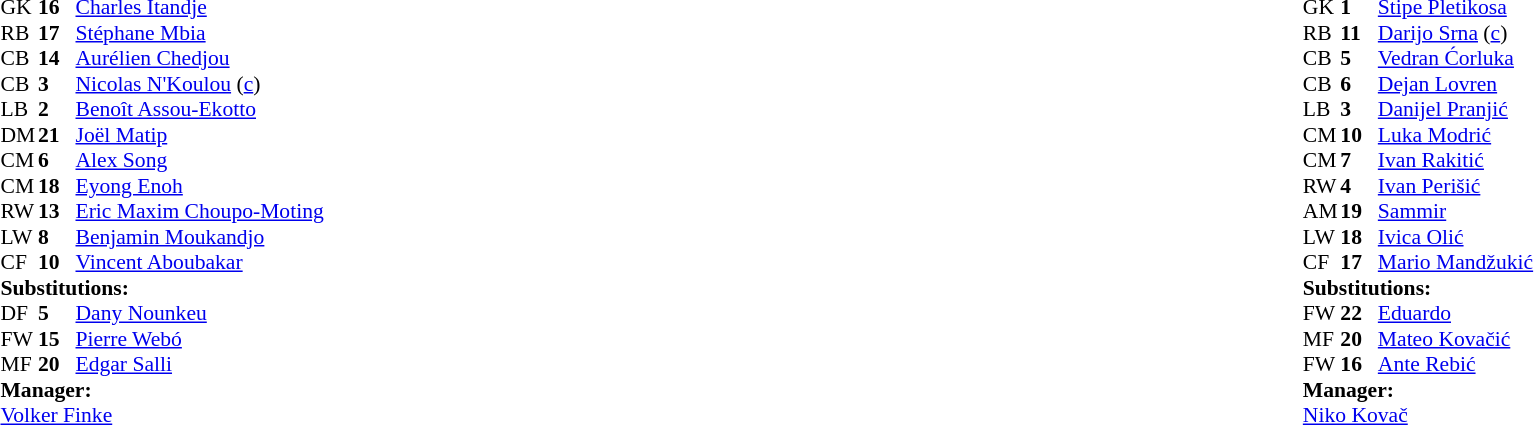<table width="100%">
<tr>
<td valign="top" width="40%"><br><table style="font-size:90%" cellspacing="0" cellpadding="0">
<tr>
<th width=25></th>
<th width=25></th>
</tr>
<tr>
<td>GK</td>
<td><strong>16</strong></td>
<td><a href='#'>Charles Itandje</a></td>
</tr>
<tr>
<td>RB</td>
<td><strong>17</strong></td>
<td><a href='#'>Stéphane Mbia</a></td>
</tr>
<tr>
<td>CB</td>
<td><strong>14</strong></td>
<td><a href='#'>Aurélien Chedjou</a></td>
<td></td>
<td></td>
</tr>
<tr>
<td>CB</td>
<td><strong>3</strong></td>
<td><a href='#'>Nicolas N'Koulou</a> (<a href='#'>c</a>)</td>
</tr>
<tr>
<td>LB</td>
<td><strong>2</strong></td>
<td><a href='#'>Benoît Assou-Ekotto</a></td>
</tr>
<tr>
<td>DM</td>
<td><strong>21</strong></td>
<td><a href='#'>Joël Matip</a></td>
</tr>
<tr>
<td>CM</td>
<td><strong>6</strong></td>
<td><a href='#'>Alex Song</a></td>
<td></td>
</tr>
<tr>
<td>CM</td>
<td><strong>18</strong></td>
<td><a href='#'>Eyong Enoh</a></td>
</tr>
<tr>
<td>RW</td>
<td><strong>13</strong></td>
<td><a href='#'>Eric Maxim Choupo-Moting</a></td>
<td></td>
<td></td>
</tr>
<tr>
<td>LW</td>
<td><strong>8</strong></td>
<td><a href='#'>Benjamin Moukandjo</a></td>
</tr>
<tr>
<td>CF</td>
<td><strong>10</strong></td>
<td><a href='#'>Vincent Aboubakar</a></td>
<td></td>
<td></td>
</tr>
<tr>
<td colspan=3><strong>Substitutions:</strong></td>
</tr>
<tr>
<td>DF</td>
<td><strong>5</strong></td>
<td><a href='#'>Dany Nounkeu</a></td>
<td></td>
<td></td>
</tr>
<tr>
<td>FW</td>
<td><strong>15</strong></td>
<td><a href='#'>Pierre Webó</a></td>
<td></td>
<td></td>
</tr>
<tr>
<td>MF</td>
<td><strong>20</strong></td>
<td><a href='#'>Edgar Salli</a></td>
<td></td>
<td></td>
</tr>
<tr>
<td colspan=3><strong>Manager:</strong></td>
</tr>
<tr>
<td colspan=3> <a href='#'>Volker Finke</a></td>
</tr>
</table>
</td>
<td valign="top"></td>
<td style="vertical-align:top; width:50%;"><br><table cellspacing="0" cellpadding="0" style="font-size:90%;margin:auto">
<tr>
<th width="25"></th>
<th width="25"></th>
</tr>
<tr>
<td>GK</td>
<td><strong>1</strong></td>
<td><a href='#'>Stipe Pletikosa</a></td>
</tr>
<tr>
<td>RB</td>
<td><strong>11</strong></td>
<td><a href='#'>Darijo Srna</a> (<a href='#'>c</a>)</td>
</tr>
<tr>
<td>CB</td>
<td><strong>5</strong></td>
<td><a href='#'>Vedran Ćorluka</a></td>
</tr>
<tr>
<td>CB</td>
<td><strong>6</strong></td>
<td><a href='#'>Dejan Lovren</a></td>
</tr>
<tr>
<td>LB</td>
<td><strong>3</strong></td>
<td><a href='#'>Danijel Pranjić</a></td>
</tr>
<tr>
<td>CM</td>
<td><strong>10</strong></td>
<td><a href='#'>Luka Modrić</a></td>
</tr>
<tr>
<td>CM</td>
<td><strong>7</strong></td>
<td><a href='#'>Ivan Rakitić</a></td>
</tr>
<tr>
<td>RW</td>
<td><strong>4</strong></td>
<td><a href='#'>Ivan Perišić</a></td>
<td></td>
<td></td>
</tr>
<tr>
<td>AM</td>
<td><strong>19</strong></td>
<td><a href='#'>Sammir</a></td>
<td></td>
<td></td>
</tr>
<tr>
<td>LW</td>
<td><strong>18</strong></td>
<td><a href='#'>Ivica Olić</a></td>
<td></td>
<td></td>
</tr>
<tr>
<td>CF</td>
<td><strong>17</strong></td>
<td><a href='#'>Mario Mandžukić</a></td>
</tr>
<tr>
<td colspan=3><strong>Substitutions:</strong></td>
</tr>
<tr>
<td>FW</td>
<td><strong>22</strong></td>
<td><a href='#'>Eduardo</a></td>
<td></td>
<td></td>
</tr>
<tr>
<td>MF</td>
<td><strong>20</strong></td>
<td><a href='#'>Mateo Kovačić</a></td>
<td></td>
<td></td>
</tr>
<tr>
<td>FW</td>
<td><strong>16</strong></td>
<td><a href='#'>Ante Rebić</a></td>
<td></td>
<td></td>
</tr>
<tr>
<td colspan=3><strong>Manager:</strong></td>
</tr>
<tr>
<td colspan=3><a href='#'>Niko Kovač</a></td>
</tr>
</table>
</td>
</tr>
</table>
